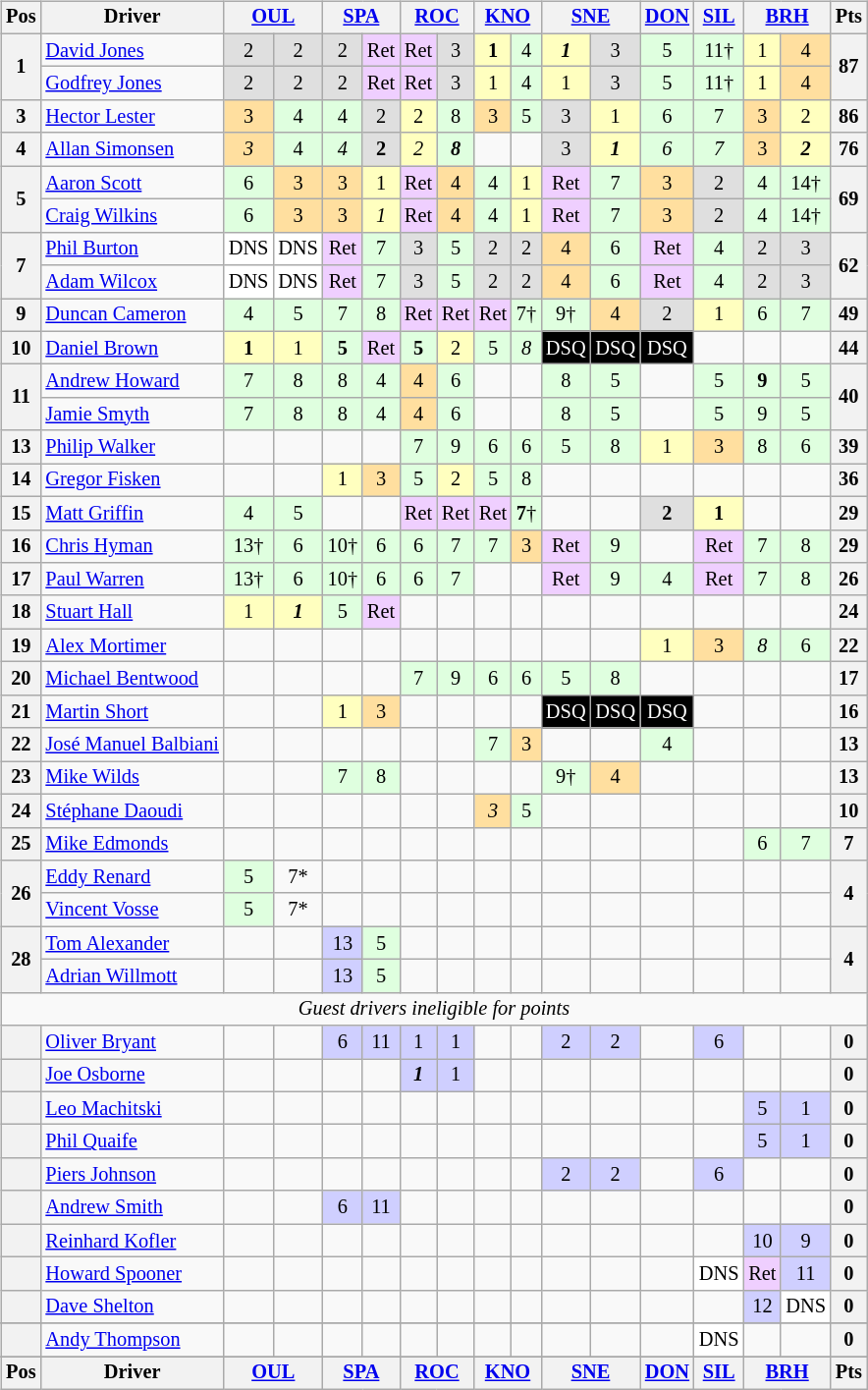<table>
<tr>
<td><br><table class="wikitable" style="font-size: 85%; text-align: center;">
<tr valign="top">
<th valign="middle">Pos</th>
<th valign="middle">Driver</th>
<th colspan=2><a href='#'>OUL</a><br></th>
<th colspan=2><a href='#'>SPA</a><br></th>
<th colspan=2><a href='#'>ROC</a><br></th>
<th colspan=2><a href='#'>KNO</a><br></th>
<th colspan=2><a href='#'>SNE</a><br></th>
<th><a href='#'>DON</a><br></th>
<th><a href='#'>SIL</a><br></th>
<th colspan=2><a href='#'>BRH</a><br></th>
<th valign="middle">Pts</th>
</tr>
<tr>
<th rowspan=2>1</th>
<td align=left> <a href='#'>David Jones</a></td>
<td style="background:#DFDFDF;">2</td>
<td style="background:#DFDFDF;">2</td>
<td style="background:#DFDFDF;">2</td>
<td style="background:#EFCFFF;">Ret</td>
<td style="background:#EFCFFF;">Ret</td>
<td style="background:#DFDFDF;">3</td>
<td style="background:#FFFFBF;"><strong>1</strong></td>
<td style="background:#DFFFDF;">4</td>
<td style="background:#FFFFBF;"><strong><em>1</em></strong></td>
<td style="background:#DFDFDF;">3</td>
<td style="background:#DFFFDF;">5</td>
<td style="background:#DFFFDF;">11†</td>
<td style="background:#FFFFBF;">1</td>
<td style="background:#FFDF9F;">4</td>
<th rowspan=2>87</th>
</tr>
<tr>
<td align=left> <a href='#'>Godfrey Jones</a></td>
<td style="background:#DFDFDF;">2</td>
<td style="background:#DFDFDF;">2</td>
<td style="background:#DFDFDF;">2</td>
<td style="background:#EFCFFF;">Ret</td>
<td style="background:#EFCFFF;">Ret</td>
<td style="background:#DFDFDF;">3</td>
<td style="background:#FFFFBF;">1</td>
<td style="background:#DFFFDF;">4</td>
<td style="background:#FFFFBF;">1</td>
<td style="background:#DFDFDF;">3</td>
<td style="background:#DFFFDF;">5</td>
<td style="background:#DFFFDF;">11†</td>
<td style="background:#FFFFBF;">1</td>
<td style="background:#FFDF9F;">4</td>
</tr>
<tr>
<th>3</th>
<td align=left> <a href='#'>Hector Lester</a></td>
<td style="background:#FFDF9F;">3</td>
<td style="background:#DFFFDF;">4</td>
<td style="background:#DFFFDF;">4</td>
<td style="background:#DFDFDF;">2</td>
<td style="background:#FFFFBF;">2</td>
<td style="background:#DFFFDF;">8</td>
<td style="background:#FFDF9F;">3</td>
<td style="background:#DFFFDF;">5</td>
<td style="background:#DFDFDF;">3</td>
<td style="background:#FFFFBF;">1</td>
<td style="background:#DFFFDF;">6</td>
<td style="background:#DFFFDF;">7</td>
<td style="background:#FFDF9F;">3</td>
<td style="background:#FFFFBF;">2</td>
<th>86</th>
</tr>
<tr>
<th>4</th>
<td align=left> <a href='#'>Allan Simonsen</a></td>
<td style="background:#FFDF9F;"><em>3</em></td>
<td style="background:#DFFFDF;">4</td>
<td style="background:#DFFFDF;"><em>4</em></td>
<td style="background:#DFDFDF;"><strong>2</strong></td>
<td style="background:#FFFFBF;"><em>2</em></td>
<td style="background:#DFFFDF;"><strong><em>8</em></strong></td>
<td></td>
<td></td>
<td style="background:#DFDFDF;">3</td>
<td style="background:#FFFFBF;"><strong><em>1</em></strong></td>
<td style="background:#DFFFDF;"><em>6</em></td>
<td style="background:#DFFFDF;"><em>7</em></td>
<td style="background:#FFDF9F;">3</td>
<td style="background:#FFFFBF;"><strong><em>2</em></strong></td>
<th>76</th>
</tr>
<tr>
<th rowspan=2>5</th>
<td align=left> <a href='#'>Aaron Scott</a></td>
<td style="background:#DFFFDF;">6</td>
<td style="background:#FFDF9F;">3</td>
<td style="background:#FFDF9F;">3</td>
<td style="background:#FFFFBF;">1</td>
<td style="background:#EFCFFF;">Ret</td>
<td style="background:#FFDF9F;">4</td>
<td style="background:#DFFFDF;">4</td>
<td style="background:#FFFFBF;">1</td>
<td style="background:#EFCFFF;">Ret</td>
<td style="background:#DFFFDF;">7</td>
<td style="background:#FFDF9F;">3</td>
<td style="background:#DFDFDF;">2</td>
<td style="background:#DFFFDF;">4</td>
<td style="background:#DFFFDF;">14†</td>
<th rowspan=2>69</th>
</tr>
<tr>
<td align=left> <a href='#'>Craig Wilkins</a></td>
<td style="background:#DFFFDF;">6</td>
<td style="background:#FFDF9F;">3</td>
<td style="background:#FFDF9F;">3</td>
<td style="background:#FFFFBF;"><em>1</em></td>
<td style="background:#EFCFFF;">Ret</td>
<td style="background:#FFDF9F;">4</td>
<td style="background:#DFFFDF;">4</td>
<td style="background:#FFFFBF;">1</td>
<td style="background:#EFCFFF;">Ret</td>
<td style="background:#DFFFDF;">7</td>
<td style="background:#FFDF9F;">3</td>
<td style="background:#DFDFDF;">2</td>
<td style="background:#DFFFDF;">4</td>
<td style="background:#DFFFDF;">14†</td>
</tr>
<tr>
<th rowspan=2>7</th>
<td align=left> <a href='#'>Phil Burton</a></td>
<td style="background:#FFFFFF;">DNS</td>
<td style="background:#FFFFFF;">DNS</td>
<td style="background:#EFCFFF;">Ret</td>
<td style="background:#DFFFDF;">7</td>
<td style="background:#DFDFDF;">3</td>
<td style="background:#DFFFDF;">5</td>
<td style="background:#DFDFDF;">2</td>
<td style="background:#DFDFDF;">2</td>
<td style="background:#FFDF9F;">4</td>
<td style="background:#DFFFDF;">6</td>
<td style="background:#EFCFFF;">Ret</td>
<td style="background:#DFFFDF;">4</td>
<td style="background:#DFDFDF;">2</td>
<td style="background:#DFDFDF;">3</td>
<th rowspan=2>62</th>
</tr>
<tr>
<td align=left> <a href='#'>Adam Wilcox</a></td>
<td style="background:#FFFFFF;">DNS</td>
<td style="background:#FFFFFF;">DNS</td>
<td style="background:#EFCFFF;">Ret</td>
<td style="background:#DFFFDF;">7</td>
<td style="background:#DFDFDF;">3</td>
<td style="background:#DFFFDF;">5</td>
<td style="background:#DFDFDF;">2</td>
<td style="background:#DFDFDF;">2</td>
<td style="background:#FFDF9F;">4</td>
<td style="background:#DFFFDF;">6</td>
<td style="background:#EFCFFF;">Ret</td>
<td style="background:#DFFFDF;">4</td>
<td style="background:#DFDFDF;">2</td>
<td style="background:#DFDFDF;">3</td>
</tr>
<tr>
<th>9</th>
<td align=left> <a href='#'>Duncan Cameron</a></td>
<td style="background:#DFFFDF;">4</td>
<td style="background:#DFFFDF;">5</td>
<td style="background:#DFFFDF;">7</td>
<td style="background:#DFFFDF;">8</td>
<td style="background:#EFCFFF;">Ret</td>
<td style="background:#EFCFFF;">Ret</td>
<td style="background:#EFCFFF;">Ret</td>
<td style="background:#DFFFDF;">7†</td>
<td style="background:#DFFFDF;">9†</td>
<td style="background:#FFDF9F;">4</td>
<td style="background:#DFDFDF;">2</td>
<td style="background:#FFFFBF;">1</td>
<td style="background:#DFFFDF;">6</td>
<td style="background:#DFFFDF;">7</td>
<th>49</th>
</tr>
<tr>
<th>10</th>
<td align=left> <a href='#'>Daniel Brown</a></td>
<td style="background:#FFFFBF;"><strong>1</strong></td>
<td style="background:#FFFFBF;">1</td>
<td style="background:#DFFFDF;"><strong>5</strong></td>
<td style="background:#EFCFFF;">Ret</td>
<td style="background:#DFFFDF;"><strong>5</strong></td>
<td style="background:#FFFFBF;">2</td>
<td style="background:#DFFFDF;">5</td>
<td style="background:#DFFFDF;"><em>8</em></td>
<td style="background:black; color:white;">DSQ</td>
<td style="background:black; color:white;">DSQ</td>
<td style="background:black; color:white;">DSQ</td>
<td></td>
<td></td>
<td></td>
<th>44</th>
</tr>
<tr>
<th rowspan=2>11</th>
<td align=left> <a href='#'>Andrew Howard</a></td>
<td style="background:#DFFFDF;">7</td>
<td style="background:#DFFFDF;">8</td>
<td style="background:#DFFFDF;">8</td>
<td style="background:#DFFFDF;">4</td>
<td style="background:#FFDF9F;">4</td>
<td style="background:#DFFFDF;">6</td>
<td></td>
<td></td>
<td style="background:#DFFFDF;">8</td>
<td style="background:#DFFFDF;">5</td>
<td></td>
<td style="background:#DFFFDF;">5</td>
<td style="background:#DFFFDF;"><strong>9</strong></td>
<td style="background:#DFFFDF;">5</td>
<th rowspan=2>40</th>
</tr>
<tr>
<td align=left> <a href='#'>Jamie Smyth</a></td>
<td style="background:#DFFFDF;">7</td>
<td style="background:#DFFFDF;">8</td>
<td style="background:#DFFFDF;">8</td>
<td style="background:#DFFFDF;">4</td>
<td style="background:#FFDF9F;">4</td>
<td style="background:#DFFFDF;">6</td>
<td></td>
<td></td>
<td style="background:#DFFFDF;">8</td>
<td style="background:#DFFFDF;">5</td>
<td></td>
<td style="background:#DFFFDF;">5</td>
<td style="background:#DFFFDF;">9</td>
<td style="background:#DFFFDF;">5</td>
</tr>
<tr>
<th>13</th>
<td align=left> <a href='#'>Philip Walker</a></td>
<td></td>
<td></td>
<td></td>
<td></td>
<td style="background:#DFFFDF;">7</td>
<td style="background:#DFFFDF;">9</td>
<td style="background:#DFFFDF;">6</td>
<td style="background:#DFFFDF;">6</td>
<td style="background:#DFFFDF;">5</td>
<td style="background:#DFFFDF;">8</td>
<td style="background:#FFFFBF;">1</td>
<td style="background:#FFDF9F;">3</td>
<td style="background:#DFFFDF;">8</td>
<td style="background:#DFFFDF;">6</td>
<th>39</th>
</tr>
<tr>
<th>14</th>
<td align=left> <a href='#'>Gregor Fisken</a></td>
<td></td>
<td></td>
<td style="background:#FFFFBF;">1</td>
<td style="background:#FFDF9F;">3</td>
<td style="background:#DFFFDF;">5</td>
<td style="background:#FFFFBF;">2</td>
<td style="background:#DFFFDF;">5</td>
<td style="background:#DFFFDF;">8</td>
<td></td>
<td></td>
<td></td>
<td></td>
<td></td>
<td></td>
<th>36</th>
</tr>
<tr>
<th>15</th>
<td align=left> <a href='#'>Matt Griffin</a></td>
<td style="background:#DFFFDF;">4</td>
<td style="background:#DFFFDF;">5</td>
<td></td>
<td></td>
<td style="background:#EFCFFF;">Ret</td>
<td style="background:#EFCFFF;">Ret</td>
<td style="background:#EFCFFF;">Ret</td>
<td style="background:#DFFFDF;"><strong>7</strong>†</td>
<td></td>
<td></td>
<td style="background:#DFDFDF;"><strong>2</strong></td>
<td style="background:#FFFFBF;"><strong>1</strong></td>
<td></td>
<td></td>
<th>29</th>
</tr>
<tr>
<th>16</th>
<td align=left> <a href='#'>Chris Hyman</a></td>
<td style="background:#DFFFDF;">13†</td>
<td style="background:#DFFFDF;">6</td>
<td style="background:#DFFFDF;">10†</td>
<td style="background:#DFFFDF;">6</td>
<td style="background:#DFFFDF;">6</td>
<td style="background:#DFFFDF;">7</td>
<td style="background:#DFFFDF;">7</td>
<td style="background:#FFDF9F;">3</td>
<td style="background:#EFCFFF;">Ret</td>
<td style="background:#DFFFDF;">9</td>
<td></td>
<td style="background:#EFCFFF;">Ret</td>
<td style="background:#DFFFDF;">7</td>
<td style="background:#DFFFDF;">8</td>
<th>29</th>
</tr>
<tr>
<th>17</th>
<td align=left> <a href='#'>Paul Warren</a></td>
<td style="background:#DFFFDF;">13†</td>
<td style="background:#DFFFDF;">6</td>
<td style="background:#DFFFDF;">10†</td>
<td style="background:#DFFFDF;">6</td>
<td style="background:#DFFFDF;">6</td>
<td style="background:#DFFFDF;">7</td>
<td></td>
<td></td>
<td style="background:#EFCFFF;">Ret</td>
<td style="background:#DFFFDF;">9</td>
<td style="background:#DFFFDF;">4</td>
<td style="background:#EFCFFF;">Ret</td>
<td style="background:#DFFFDF;">7</td>
<td style="background:#DFFFDF;">8</td>
<th>26</th>
</tr>
<tr>
<th>18</th>
<td align=left> <a href='#'>Stuart Hall</a></td>
<td style="background:#FFFFBF;">1</td>
<td style="background:#FFFFBF;"><strong><em>1</em></strong></td>
<td style="background:#DFFFDF;">5</td>
<td style="background:#EFCFFF;">Ret</td>
<td></td>
<td></td>
<td></td>
<td></td>
<td></td>
<td></td>
<td></td>
<td></td>
<td></td>
<td></td>
<th>24</th>
</tr>
<tr>
<th>19</th>
<td align=left> <a href='#'>Alex Mortimer</a></td>
<td></td>
<td></td>
<td></td>
<td></td>
<td></td>
<td></td>
<td></td>
<td></td>
<td></td>
<td></td>
<td style="background:#FFFFBF;">1</td>
<td style="background:#FFDF9F;">3</td>
<td style="background:#DFFFDF;"><em>8</em></td>
<td style="background:#DFFFDF;">6</td>
<th>22</th>
</tr>
<tr>
<th>20</th>
<td align=left> <a href='#'>Michael Bentwood</a></td>
<td></td>
<td></td>
<td></td>
<td></td>
<td style="background:#DFFFDF;">7</td>
<td style="background:#DFFFDF;">9</td>
<td style="background:#DFFFDF;">6</td>
<td style="background:#DFFFDF;">6</td>
<td style="background:#DFFFDF;">5</td>
<td style="background:#DFFFDF;">8</td>
<td></td>
<td></td>
<td></td>
<td></td>
<th>17</th>
</tr>
<tr>
<th>21</th>
<td align=left> <a href='#'>Martin Short</a></td>
<td></td>
<td></td>
<td style="background:#FFFFBF;">1</td>
<td style="background:#FFDF9F;">3</td>
<td></td>
<td></td>
<td></td>
<td></td>
<td style="background:black; color:white;">DSQ</td>
<td style="background:black; color:white;">DSQ</td>
<td style="background:black; color:white;">DSQ</td>
<td></td>
<td></td>
<td></td>
<th>16</th>
</tr>
<tr>
<th>22</th>
<td align=left> <a href='#'>José Manuel Balbiani</a></td>
<td></td>
<td></td>
<td></td>
<td></td>
<td></td>
<td></td>
<td style="background:#DFFFDF;">7</td>
<td style="background:#FFDF9F;">3</td>
<td></td>
<td></td>
<td style="background:#DFFFDF;">4</td>
<td></td>
<td></td>
<td></td>
<th>13</th>
</tr>
<tr>
<th>23</th>
<td align=left> <a href='#'>Mike Wilds</a></td>
<td></td>
<td></td>
<td style="background:#DFFFDF;">7</td>
<td style="background:#DFFFDF;">8</td>
<td></td>
<td></td>
<td></td>
<td></td>
<td style="background:#DFFFDF;">9†</td>
<td style="background:#FFDF9F;">4</td>
<td></td>
<td></td>
<td></td>
<td></td>
<th>13</th>
</tr>
<tr>
<th>24</th>
<td align=left> <a href='#'>Stéphane Daoudi</a></td>
<td></td>
<td></td>
<td></td>
<td></td>
<td></td>
<td></td>
<td style="background:#FFDF9F;"><em>3</em></td>
<td style="background:#DFFFDF;">5</td>
<td></td>
<td></td>
<td></td>
<td></td>
<td></td>
<td></td>
<th>10</th>
</tr>
<tr>
<th>25</th>
<td align=left> <a href='#'>Mike Edmonds</a></td>
<td></td>
<td></td>
<td></td>
<td></td>
<td></td>
<td></td>
<td></td>
<td></td>
<td></td>
<td></td>
<td></td>
<td></td>
<td style="background:#DFFFDF;">6</td>
<td style="background:#DFFFDF;">7</td>
<th>7</th>
</tr>
<tr>
<th rowspan=2>26</th>
<td align=left> <a href='#'>Eddy Renard</a></td>
<td style="background:#DFFFDF;">5</td>
<td>7*</td>
<td></td>
<td></td>
<td></td>
<td></td>
<td></td>
<td></td>
<td></td>
<td></td>
<td></td>
<td></td>
<td></td>
<td></td>
<th rowspan=2>4</th>
</tr>
<tr>
<td align=left> <a href='#'>Vincent Vosse</a></td>
<td style="background:#DFFFDF;">5</td>
<td>7*</td>
<td></td>
<td></td>
<td></td>
<td></td>
<td></td>
<td></td>
<td></td>
<td></td>
<td></td>
<td></td>
<td></td>
<td></td>
</tr>
<tr>
<th rowspan=2>28</th>
<td align=left> <a href='#'>Tom Alexander</a></td>
<td></td>
<td></td>
<td style="background:#CFCFFF;">13</td>
<td style="background:#DFFFDF;">5</td>
<td></td>
<td></td>
<td></td>
<td></td>
<td></td>
<td></td>
<td></td>
<td></td>
<td></td>
<td></td>
<th rowspan=2>4</th>
</tr>
<tr>
<td align=left> <a href='#'>Adrian Willmott</a></td>
<td></td>
<td></td>
<td style="background:#CFCFFF;">13</td>
<td style="background:#DFFFDF;">5</td>
<td></td>
<td></td>
<td></td>
<td></td>
<td></td>
<td></td>
<td></td>
<td></td>
<td></td>
<td></td>
</tr>
<tr>
<td colspan=17 align=center><em>Guest drivers ineligible for points</em></td>
</tr>
<tr>
<th></th>
<td align=left> <a href='#'>Oliver Bryant</a></td>
<td></td>
<td></td>
<td style="background:#CFCFFF;">6</td>
<td style="background:#CFCFFF;">11</td>
<td style="background:#CFCFFF;">1</td>
<td style="background:#CFCFFF;">1</td>
<td></td>
<td></td>
<td style="background:#CFCFFF;">2</td>
<td style="background:#CFCFFF;">2</td>
<td></td>
<td style="background:#CFCFFF;">6</td>
<td></td>
<td></td>
<th>0</th>
</tr>
<tr>
<th></th>
<td align=left> <a href='#'>Joe Osborne</a></td>
<td></td>
<td></td>
<td></td>
<td></td>
<td style="background:#CFCFFF;"><strong><em>1</em></strong></td>
<td style="background:#CFCFFF;">1</td>
<td></td>
<td></td>
<td></td>
<td></td>
<td></td>
<td></td>
<td></td>
<td></td>
<th>0</th>
</tr>
<tr>
<th></th>
<td align=left> <a href='#'>Leo Machitski</a></td>
<td></td>
<td></td>
<td></td>
<td></td>
<td></td>
<td></td>
<td></td>
<td></td>
<td></td>
<td></td>
<td></td>
<td></td>
<td style="background:#CFCFFF;">5</td>
<td style="background:#CFCFFF;">1</td>
<th>0</th>
</tr>
<tr>
<th></th>
<td align=left> <a href='#'>Phil Quaife</a></td>
<td></td>
<td></td>
<td></td>
<td></td>
<td></td>
<td></td>
<td></td>
<td></td>
<td></td>
<td></td>
<td></td>
<td></td>
<td style="background:#CFCFFF;">5</td>
<td style="background:#CFCFFF;">1</td>
<th>0</th>
</tr>
<tr>
<th></th>
<td align=left> <a href='#'>Piers Johnson</a></td>
<td></td>
<td></td>
<td></td>
<td></td>
<td></td>
<td></td>
<td></td>
<td></td>
<td style="background:#CFCFFF;">2</td>
<td style="background:#CFCFFF;">2</td>
<td></td>
<td style="background:#CFCFFF;">6</td>
<td></td>
<td></td>
<th>0</th>
</tr>
<tr>
<th></th>
<td align=left> <a href='#'>Andrew Smith</a></td>
<td></td>
<td></td>
<td style="background:#CFCFFF;">6</td>
<td style="background:#CFCFFF;">11</td>
<td></td>
<td></td>
<td></td>
<td></td>
<td></td>
<td></td>
<td></td>
<td></td>
<td></td>
<td></td>
<th>0</th>
</tr>
<tr>
<th></th>
<td align=left> <a href='#'>Reinhard Kofler</a></td>
<td></td>
<td></td>
<td></td>
<td></td>
<td></td>
<td></td>
<td></td>
<td></td>
<td></td>
<td></td>
<td></td>
<td></td>
<td style="background:#CFCFFF;">10</td>
<td style="background:#CFCFFF;">9</td>
<th>0</th>
</tr>
<tr>
<th></th>
<td align=left> <a href='#'>Howard Spooner</a></td>
<td></td>
<td></td>
<td></td>
<td></td>
<td></td>
<td></td>
<td></td>
<td></td>
<td></td>
<td></td>
<td></td>
<td style="background:#FFFFFF;">DNS</td>
<td style="background:#EFCFFF;">Ret</td>
<td style="background:#CFCFFF;">11</td>
<th>0</th>
</tr>
<tr>
<th></th>
<td align=left> <a href='#'>Dave Shelton</a></td>
<td></td>
<td></td>
<td></td>
<td></td>
<td></td>
<td></td>
<td></td>
<td></td>
<td></td>
<td></td>
<td></td>
<td></td>
<td style="background:#CFCFFF;">12</td>
<td style="background:#FFFFFF;">DNS</td>
<th>0</th>
</tr>
<tr>
</tr>
<tr>
<th></th>
<td align=left> <a href='#'>Andy Thompson</a></td>
<td></td>
<td></td>
<td></td>
<td></td>
<td></td>
<td></td>
<td></td>
<td></td>
<td></td>
<td></td>
<td></td>
<td style="background:#FFFFFF;">DNS</td>
<td></td>
<td></td>
<th>0</th>
</tr>
<tr>
</tr>
<tr valign="top">
<th valign="middle">Pos</th>
<th valign="middle">Driver</th>
<th colspan=2><a href='#'>OUL</a><br></th>
<th colspan=2><a href='#'>SPA</a><br></th>
<th colspan=2><a href='#'>ROC</a><br></th>
<th colspan=2><a href='#'>KNO</a><br></th>
<th colspan=2><a href='#'>SNE</a><br></th>
<th><a href='#'>DON</a><br></th>
<th><a href='#'>SIL</a><br></th>
<th colspan=2><a href='#'>BRH</a><br></th>
<th valign="middle">Pts</th>
</tr>
</table>
</td>
<td valign="top"><br></td>
</tr>
</table>
